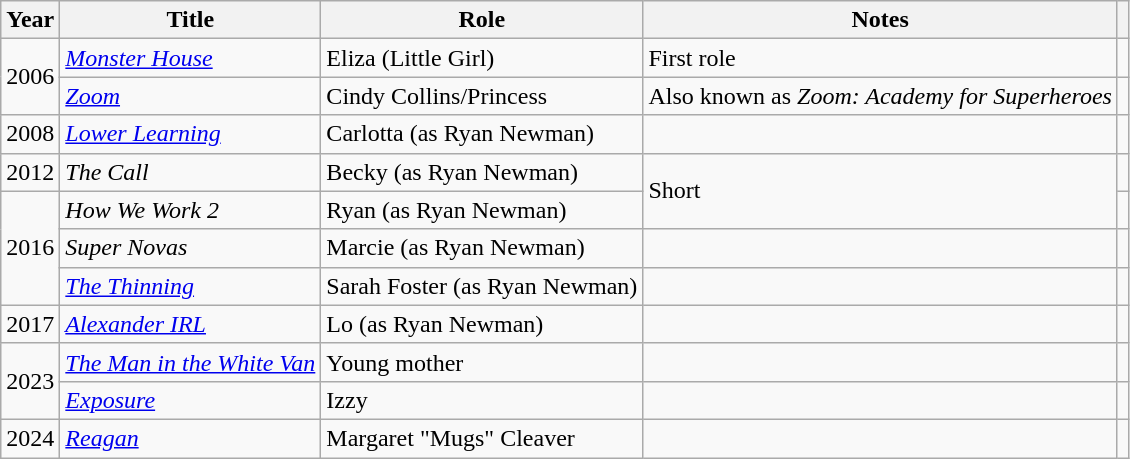<table class="wikitable sortable">
<tr>
<th>Year</th>
<th>Title</th>
<th>Role</th>
<th class="unsortable">Notes</th>
<th class="unsortable"></th>
</tr>
<tr>
<td rowspan="2">2006</td>
<td><em><a href='#'>Monster House</a></em></td>
<td>Eliza (Little Girl)</td>
<td>First role</td>
<td></td>
</tr>
<tr>
<td><em><a href='#'>Zoom</a></em></td>
<td>Cindy Collins/Princess</td>
<td>Also known as <em>Zoom: Academy for Superheroes</em></td>
<td></td>
</tr>
<tr>
<td>2008</td>
<td><em><a href='#'>Lower Learning</a></em></td>
<td>Carlotta (as Ryan Newman)</td>
<td></td>
<td></td>
</tr>
<tr>
<td>2012</td>
<td><em>The Call</em></td>
<td>Becky (as Ryan Newman)</td>
<td rowspan="2">Short</td>
<td></td>
</tr>
<tr>
<td rowspan="3">2016</td>
<td><em>How We Work 2</em></td>
<td>Ryan (as Ryan Newman)</td>
<td></td>
</tr>
<tr>
<td><em>Super Novas</em></td>
<td>Marcie (as Ryan Newman)</td>
<td></td>
<td></td>
</tr>
<tr>
<td><em><a href='#'>The Thinning</a></em></td>
<td>Sarah Foster (as Ryan Newman)</td>
<td></td>
<td></td>
</tr>
<tr>
<td>2017</td>
<td><em><a href='#'>Alexander IRL</a></em></td>
<td>Lo (as Ryan Newman)</td>
<td></td>
<td></td>
</tr>
<tr>
<td rowspan="2">2023</td>
<td><em><a href='#'>The Man in the White Van</a></em></td>
<td>Young mother</td>
<td></td>
<td></td>
</tr>
<tr>
<td><em><a href='#'>Exposure</a></em></td>
<td>Izzy</td>
<td></td>
<td></td>
</tr>
<tr>
<td>2024</td>
<td><em><a href='#'>Reagan</a></em></td>
<td>Margaret "Mugs" Cleaver</td>
<td></td>
<td></td>
</tr>
</table>
